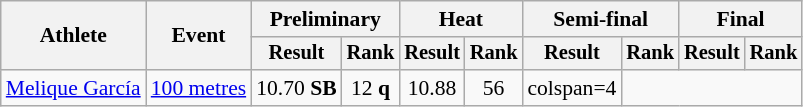<table class=wikitable style=font-size:90%>
<tr>
<th rowspan=2>Athlete</th>
<th rowspan=2>Event</th>
<th colspan=2>Preliminary</th>
<th colspan=2>Heat</th>
<th colspan=2>Semi-final</th>
<th colspan=2>Final</th>
</tr>
<tr style=font-size:95%>
<th>Result</th>
<th>Rank</th>
<th>Result</th>
<th>Rank</th>
<th>Result</th>
<th>Rank</th>
<th>Result</th>
<th>Rank</th>
</tr>
<tr align=center>
<td align=left><a href='#'>Melique García</a></td>
<td align=left><a href='#'>100 metres</a></td>
<td>10.70 <strong>SB</strong></td>
<td>12 <strong>q</strong></td>
<td>10.88</td>
<td>56</td>
<td>colspan=4 </td>
</tr>
</table>
